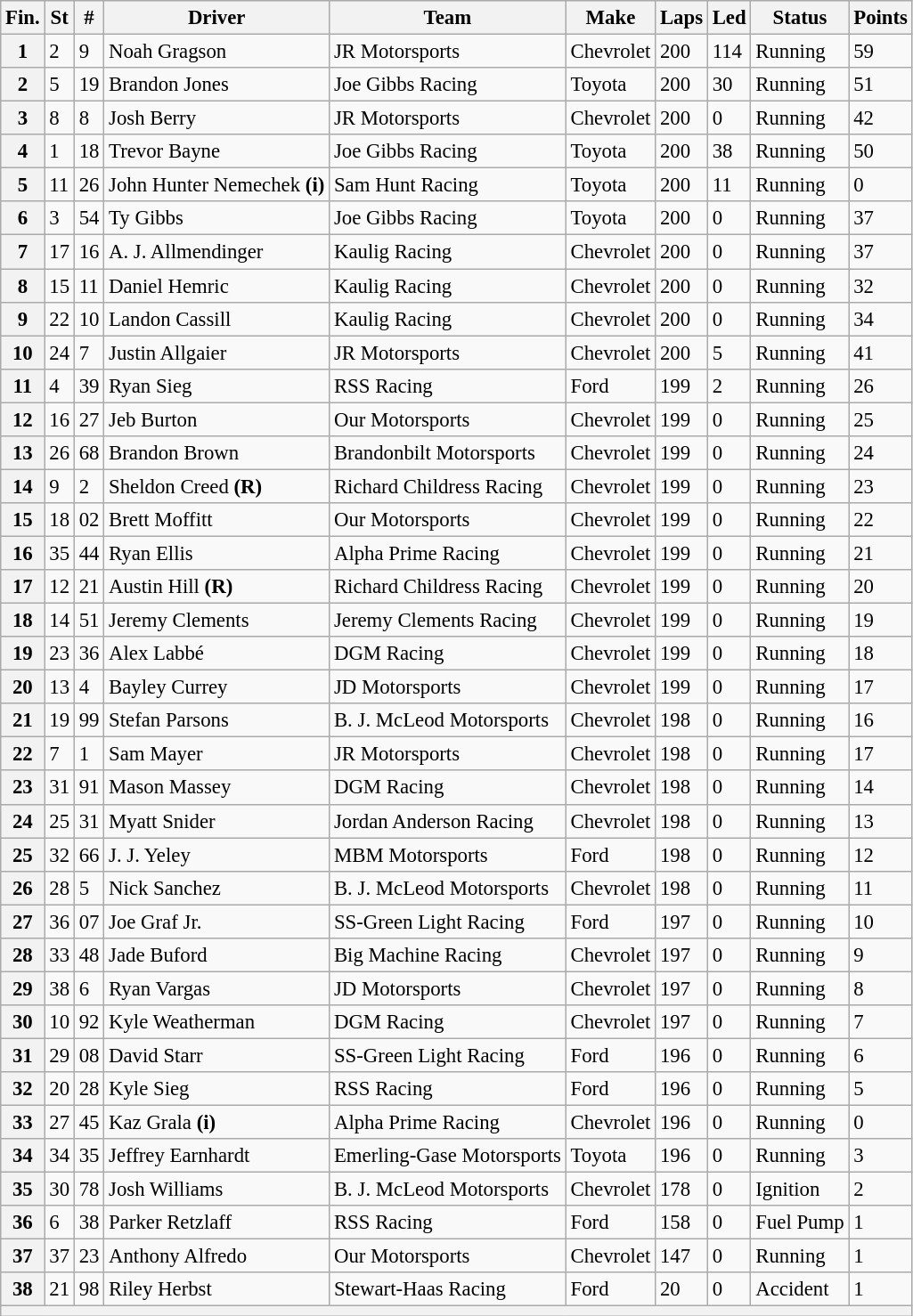<table class="wikitable" style="font-size:95%">
<tr>
<th>Fin.</th>
<th>St</th>
<th>#</th>
<th>Driver</th>
<th>Team</th>
<th>Make</th>
<th>Laps</th>
<th>Led</th>
<th>Status</th>
<th>Points</th>
</tr>
<tr>
<th>1</th>
<td>2</td>
<td>9</td>
<td>Noah Gragson</td>
<td>JR Motorsports</td>
<td>Chevrolet</td>
<td>200</td>
<td>114</td>
<td>Running</td>
<td>59</td>
</tr>
<tr>
<th>2</th>
<td>5</td>
<td>19</td>
<td>Brandon Jones</td>
<td>Joe Gibbs Racing</td>
<td>Toyota</td>
<td>200</td>
<td>30</td>
<td>Running</td>
<td>51</td>
</tr>
<tr>
<th>3</th>
<td>8</td>
<td>8</td>
<td>Josh Berry</td>
<td>JR Motorsports</td>
<td>Chevrolet</td>
<td>200</td>
<td>0</td>
<td>Running</td>
<td>42</td>
</tr>
<tr>
<th>4</th>
<td>1</td>
<td>18</td>
<td>Trevor Bayne</td>
<td>Joe Gibbs Racing</td>
<td>Toyota</td>
<td>200</td>
<td>38</td>
<td>Running</td>
<td>50</td>
</tr>
<tr>
<th>5</th>
<td>11</td>
<td>26</td>
<td>John Hunter Nemechek <strong>(i)</strong></td>
<td>Sam Hunt Racing</td>
<td>Toyota</td>
<td>200</td>
<td>11</td>
<td>Running</td>
<td>0</td>
</tr>
<tr>
<th>6</th>
<td>3</td>
<td>54</td>
<td>Ty Gibbs</td>
<td>Joe Gibbs Racing</td>
<td>Toyota</td>
<td>200</td>
<td>0</td>
<td>Running</td>
<td>37</td>
</tr>
<tr>
<th>7</th>
<td>17</td>
<td>16</td>
<td>A. J. Allmendinger</td>
<td>Kaulig Racing</td>
<td>Chevrolet</td>
<td>200</td>
<td>0</td>
<td>Running</td>
<td>37</td>
</tr>
<tr>
<th>8</th>
<td>15</td>
<td>11</td>
<td>Daniel Hemric</td>
<td>Kaulig Racing</td>
<td>Chevrolet</td>
<td>200</td>
<td>0</td>
<td>Running</td>
<td>32</td>
</tr>
<tr>
<th>9</th>
<td>22</td>
<td>10</td>
<td>Landon Cassill</td>
<td>Kaulig Racing</td>
<td>Chevrolet</td>
<td>200</td>
<td>0</td>
<td>Running</td>
<td>34</td>
</tr>
<tr>
<th>10</th>
<td>24</td>
<td>7</td>
<td>Justin Allgaier</td>
<td>JR Motorsports</td>
<td>Chevrolet</td>
<td>200</td>
<td>5</td>
<td>Running</td>
<td>41</td>
</tr>
<tr>
<th>11</th>
<td>4</td>
<td>39</td>
<td>Ryan Sieg</td>
<td>RSS Racing</td>
<td>Ford</td>
<td>199</td>
<td>2</td>
<td>Running</td>
<td>26</td>
</tr>
<tr>
<th>12</th>
<td>16</td>
<td>27</td>
<td>Jeb Burton</td>
<td>Our Motorsports</td>
<td>Chevrolet</td>
<td>199</td>
<td>0</td>
<td>Running</td>
<td>25</td>
</tr>
<tr>
<th>13</th>
<td>26</td>
<td>68</td>
<td>Brandon Brown</td>
<td>Brandonbilt Motorsports</td>
<td>Chevrolet</td>
<td>199</td>
<td>0</td>
<td>Running</td>
<td>24</td>
</tr>
<tr>
<th>14</th>
<td>9</td>
<td>2</td>
<td>Sheldon Creed <strong>(R)</strong></td>
<td>Richard Childress Racing</td>
<td>Chevrolet</td>
<td>199</td>
<td>0</td>
<td>Running</td>
<td>23</td>
</tr>
<tr>
<th>15</th>
<td>18</td>
<td>02</td>
<td>Brett Moffitt</td>
<td>Our Motorsports</td>
<td>Chevrolet</td>
<td>199</td>
<td>0</td>
<td>Running</td>
<td>22</td>
</tr>
<tr>
<th>16</th>
<td>35</td>
<td>44</td>
<td>Ryan Ellis</td>
<td>Alpha Prime Racing</td>
<td>Chevrolet</td>
<td>199</td>
<td>0</td>
<td>Running</td>
<td>21</td>
</tr>
<tr>
<th>17</th>
<td>12</td>
<td>21</td>
<td>Austin Hill <strong>(R)</strong></td>
<td>Richard Childress Racing</td>
<td>Chevrolet</td>
<td>199</td>
<td>0</td>
<td>Running</td>
<td>20</td>
</tr>
<tr>
<th>18</th>
<td>14</td>
<td>51</td>
<td>Jeremy Clements</td>
<td>Jeremy Clements Racing</td>
<td>Chevrolet</td>
<td>199</td>
<td>0</td>
<td>Running</td>
<td>19</td>
</tr>
<tr>
<th>19</th>
<td>23</td>
<td>36</td>
<td>Alex Labbé</td>
<td>DGM Racing</td>
<td>Chevrolet</td>
<td>199</td>
<td>0</td>
<td>Running</td>
<td>18</td>
</tr>
<tr>
<th>20</th>
<td>13</td>
<td>4</td>
<td>Bayley Currey</td>
<td>JD Motorsports</td>
<td>Chevrolet</td>
<td>199</td>
<td>0</td>
<td>Running</td>
<td>17</td>
</tr>
<tr>
<th>21</th>
<td>19</td>
<td>99</td>
<td>Stefan Parsons</td>
<td>B. J. McLeod Motorsports</td>
<td>Chevrolet</td>
<td>198</td>
<td>0</td>
<td>Running</td>
<td>16</td>
</tr>
<tr>
<th>22</th>
<td>7</td>
<td>1</td>
<td>Sam Mayer</td>
<td>JR Motorsports</td>
<td>Chevrolet</td>
<td>198</td>
<td>0</td>
<td>Running</td>
<td>17</td>
</tr>
<tr>
<th>23</th>
<td>31</td>
<td>91</td>
<td>Mason Massey</td>
<td>DGM Racing</td>
<td>Chevrolet</td>
<td>198</td>
<td>0</td>
<td>Running</td>
<td>14</td>
</tr>
<tr>
<th>24</th>
<td>25</td>
<td>31</td>
<td>Myatt Snider</td>
<td>Jordan Anderson Racing</td>
<td>Chevrolet</td>
<td>198</td>
<td>0</td>
<td>Running</td>
<td>13</td>
</tr>
<tr>
<th>25</th>
<td>32</td>
<td>66</td>
<td>J. J. Yeley</td>
<td>MBM Motorsports</td>
<td>Ford</td>
<td>198</td>
<td>0</td>
<td>Running</td>
<td>12</td>
</tr>
<tr>
<th>26</th>
<td>28</td>
<td>5</td>
<td>Nick Sanchez</td>
<td>B. J. McLeod Motorsports</td>
<td>Chevrolet</td>
<td>198</td>
<td>0</td>
<td>Running</td>
<td>11</td>
</tr>
<tr>
<th>27</th>
<td>36</td>
<td>07</td>
<td>Joe Graf Jr.</td>
<td>SS-Green Light Racing</td>
<td>Ford</td>
<td>197</td>
<td>0</td>
<td>Running</td>
<td>10</td>
</tr>
<tr>
<th>28</th>
<td>33</td>
<td>48</td>
<td>Jade Buford</td>
<td>Big Machine Racing</td>
<td>Chevrolet</td>
<td>197</td>
<td>0</td>
<td>Running</td>
<td>9</td>
</tr>
<tr>
<th>29</th>
<td>38</td>
<td>6</td>
<td>Ryan Vargas</td>
<td>JD Motorsports</td>
<td>Chevrolet</td>
<td>197</td>
<td>0</td>
<td>Running</td>
<td>8</td>
</tr>
<tr>
<th>30</th>
<td>10</td>
<td>92</td>
<td>Kyle Weatherman</td>
<td>DGM Racing</td>
<td>Chevrolet</td>
<td>197</td>
<td>0</td>
<td>Running</td>
<td>7</td>
</tr>
<tr>
<th>31</th>
<td>29</td>
<td>08</td>
<td>David Starr</td>
<td>SS-Green Light Racing</td>
<td>Ford</td>
<td>196</td>
<td>0</td>
<td>Running</td>
<td>6</td>
</tr>
<tr>
<th>32</th>
<td>20</td>
<td>28</td>
<td>Kyle Sieg</td>
<td>RSS Racing</td>
<td>Ford</td>
<td>196</td>
<td>0</td>
<td>Running</td>
<td>5</td>
</tr>
<tr>
<th>33</th>
<td>27</td>
<td>45</td>
<td>Kaz Grala <strong>(i)</strong></td>
<td>Alpha Prime Racing</td>
<td>Chevrolet</td>
<td>196</td>
<td>0</td>
<td>Running</td>
<td>0</td>
</tr>
<tr>
<th>34</th>
<td>34</td>
<td>35</td>
<td>Jeffrey Earnhardt</td>
<td>Emerling-Gase Motorsports</td>
<td>Toyota</td>
<td>196</td>
<td>0</td>
<td>Running</td>
<td>3</td>
</tr>
<tr>
<th>35</th>
<td>30</td>
<td>78</td>
<td>Josh Williams</td>
<td>B. J. McLeod Motorsports</td>
<td>Chevrolet</td>
<td>178</td>
<td>0</td>
<td>Ignition</td>
<td>2</td>
</tr>
<tr>
<th>36</th>
<td>6</td>
<td>38</td>
<td>Parker Retzlaff</td>
<td>RSS Racing</td>
<td>Ford</td>
<td>158</td>
<td>0</td>
<td>Fuel Pump</td>
<td>1</td>
</tr>
<tr>
<th>37</th>
<td>37</td>
<td>23</td>
<td>Anthony Alfredo</td>
<td>Our Motorsports</td>
<td>Chevrolet</td>
<td>147</td>
<td>0</td>
<td>Running</td>
<td>1</td>
</tr>
<tr>
<th>38</th>
<td>21</td>
<td>98</td>
<td>Riley Herbst</td>
<td>Stewart-Haas Racing</td>
<td>Ford</td>
<td>20</td>
<td>0</td>
<td>Accident</td>
<td>1</td>
</tr>
<tr>
<th colspan="10"></th>
</tr>
</table>
